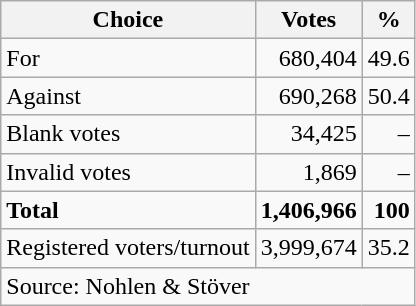<table class=wikitable style=text-align:right>
<tr>
<th>Choice</th>
<th>Votes</th>
<th>%</th>
</tr>
<tr>
<td align=left>For</td>
<td>680,404</td>
<td>49.6</td>
</tr>
<tr>
<td align=left>Against</td>
<td>690,268</td>
<td>50.4</td>
</tr>
<tr>
<td align=left>Blank votes</td>
<td>34,425</td>
<td>–</td>
</tr>
<tr>
<td align=left>Invalid votes</td>
<td>1,869</td>
<td>–</td>
</tr>
<tr>
<td align=left><strong>Total</strong></td>
<td><strong>1,406,966</strong></td>
<td><strong>100</strong></td>
</tr>
<tr>
<td align=left>Registered voters/turnout</td>
<td>3,999,674</td>
<td>35.2</td>
</tr>
<tr>
<td align=left colspan=3>Source: Nohlen & Stöver</td>
</tr>
</table>
